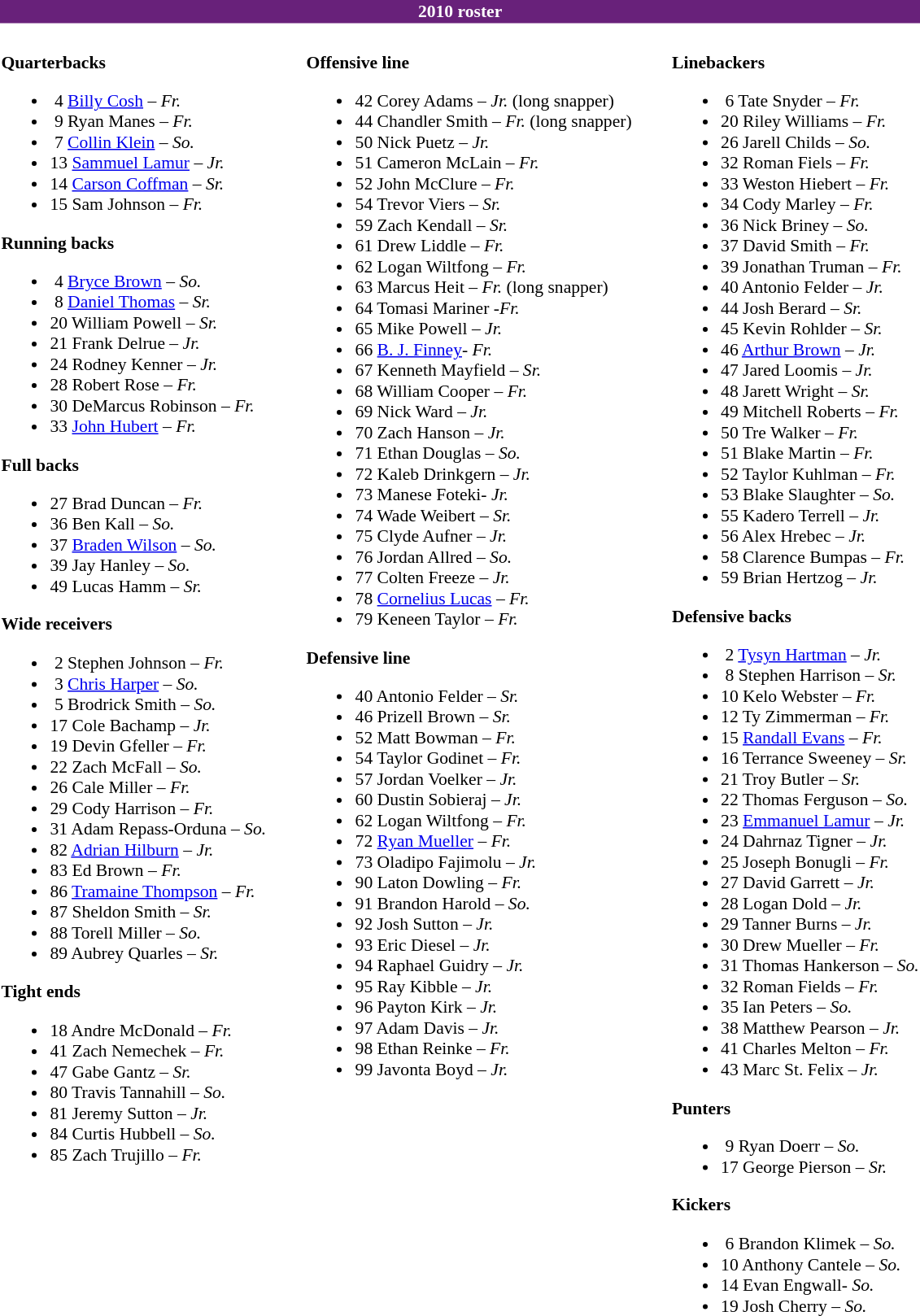<table class="toccolours" style="font-size:90%;">
<tr>
<th colspan="5" style="background-color:#68217A;; color:white">2010 roster</th>
</tr>
<tr>
<td colspan="5" align="center"></td>
</tr>
<tr>
<td valign="top"><br><strong>Quarterbacks</strong><ul><li> 4  <a href='#'>Billy Cosh</a> – <em>Fr.</em></li><li> 9  Ryan Manes – <em>Fr.</em></li><li> 7  <a href='#'>Collin Klein</a> – <em>So.</em></li><li>13  <a href='#'>Sammuel Lamur</a> – <em>Jr.</em></li><li>14  <a href='#'>Carson Coffman</a> – <em>Sr.</em></li><li>15  Sam Johnson – <em>Fr.</em></li></ul><strong>Running backs</strong><ul><li> 4 <a href='#'>Bryce Brown</a> – <em> So.</em></li><li> 8  <a href='#'>Daniel Thomas</a> – <em>Sr.</em></li><li>20  William Powell – <em>Sr.</em></li><li>21  Frank Delrue – <em>Jr.</em></li><li>24  Rodney Kenner – <em>Jr.</em></li><li>28  Robert Rose – <em>Fr.</em></li><li>30  DeMarcus Robinson – <em>Fr.</em></li><li>33  <a href='#'>John Hubert</a> – <em>Fr.</em></li></ul><strong>Full backs</strong><ul><li>27  Brad Duncan – <em>Fr.</em></li><li>36  Ben Kall – <em>So.</em></li><li>37  <a href='#'>Braden Wilson</a> – <em>So.</em></li><li>39  Jay Hanley – <em>So.</em></li><li>49  Lucas Hamm – <em>Sr.</em></li></ul><strong>Wide receivers</strong><ul><li> 2  Stephen Johnson – <em>Fr.</em></li><li> 3  <a href='#'>Chris Harper</a> – <em>So.</em></li><li> 5  Brodrick Smith – <em>So.</em></li><li>17  Cole Bachamp  – <em>Jr.</em></li><li>19  Devin Gfeller – <em>Fr.</em></li><li>22  Zach McFall – <em>So.</em></li><li>26  Cale Miller – <em>Fr.</em></li><li>29  Cody Harrison – <em>Fr.</em></li><li>31  Adam Repass-Orduna – <em>So.</em></li><li>82  <a href='#'>Adrian Hilburn</a> – <em>Jr.</em></li><li>83  Ed Brown – <em>Fr.</em></li><li>86  <a href='#'>Tramaine Thompson</a> – <em>Fr.</em></li><li>87  Sheldon Smith – <em>Sr.</em></li><li>88  Torell Miller – <em>So.</em></li><li>89  Aubrey Quarles – <em>Sr.</em></li></ul><strong>Tight ends</strong><ul><li>18  Andre McDonald  – <em>Fr.</em></li><li>41  Zach Nemechek – <em>Fr.</em></li><li>47  Gabe Gantz – <em>Sr.</em></li><li>80  Travis Tannahill – <em>So.</em></li><li>81  Jeremy Sutton – <em>Jr.</em></li><li>84  Curtis Hubbell – <em>So.</em></li><li>85  Zach Trujillo – <em>Fr.</em></li></ul></td>
<td width="25"> </td>
<td valign="top"><br><strong>Offensive line</strong><ul><li>42  Corey Adams – <em>Jr.</em> (long snapper)</li><li>44  Chandler Smith – <em>Fr.</em>  (long snapper)</li><li>50  Nick Puetz – <em>Jr.</em></li><li>51  Cameron McLain – <em>Fr.</em></li><li>52  John McClure – <em>Fr.</em></li><li>54  Trevor Viers – <em>Sr.</em></li><li>59  Zach Kendall – <em>Sr.</em></li><li>61  Drew Liddle – <em>Fr.</em></li><li>62  Logan Wiltfong – <em>Fr.</em></li><li>63  Marcus Heit – <em>Fr.</em> (long snapper)</li><li>64  Tomasi Mariner -<em>Fr.</em></li><li>65  Mike Powell – <em>Jr.</em></li><li>66  <a href='#'>B. J. Finney</a>- <em>Fr.</em></li><li>67  Kenneth Mayfield – <em>Sr.</em></li><li>68  William Cooper – <em>Fr.</em></li><li>69  Nick Ward – <em>Jr.</em></li><li>70  Zach Hanson – <em>Jr.</em></li><li>71  Ethan Douglas  – <em>So.</em></li><li>72  Kaleb Drinkgern – <em>Jr.</em></li><li>73  Manese Foteki- <em>Jr.</em></li><li>74  Wade Weibert – <em>Sr.</em></li><li>75  Clyde Aufner – <em>Jr.</em></li><li>76  Jordan Allred – <em>So.</em></li><li>77  Colten Freeze – <em>Jr.</em></li><li>78  <a href='#'>Cornelius Lucas</a> – <em>Fr.</em></li><li>79  Keneen Taylor – <em>Fr.</em></li></ul><strong>Defensive line</strong><ul><li>40  Antonio Felder – <em>Sr.</em></li><li>46  Prizell Brown – <em>Sr.</em></li><li>52  Matt Bowman – <em>Fr.</em></li><li>54  Taylor Godinet – <em>Fr.</em></li><li>57  Jordan Voelker – <em>Jr.</em></li><li>60  Dustin Sobieraj – <em>Jr.</em></li><li>62  Logan Wiltfong – <em>Fr.</em></li><li>72  <a href='#'>Ryan Mueller</a> – <em>Fr.</em></li><li>73  Oladipo Fajimolu – <em>Jr.</em></li><li>90  Laton Dowling – <em>Fr.</em></li><li>91  Brandon Harold – <em> So.</em></li><li>92  Josh Sutton – <em>Jr.</em></li><li>93  Eric Diesel – <em>Jr.</em></li><li>94  Raphael Guidry – <em>Jr.</em></li><li>95  Ray Kibble – <em>Jr.</em></li><li>96  Payton Kirk – <em>Jr.</em></li><li>97  Adam Davis – <em>Jr.</em></li><li>98  Ethan Reinke – <em>Fr.</em></li><li>99  Javonta Boyd  – <em>Jr.</em></li></ul></td>
<td width="25"> </td>
<td valign="top"><br><strong>Linebackers</strong><ul><li> 6 Tate Snyder – <em>Fr.</em></li><li>20  Riley Williams – <em>Fr.</em></li><li>26  Jarell Childs – <em>So.</em></li><li>32  Roman Fiels – <em>Fr.</em></li><li>33  Weston Hiebert – <em>Fr.</em></li><li>34  Cody Marley – <em>Fr.</em></li><li>36  Nick Briney – <em>So.</em></li><li>37  David Smith – <em>Fr.</em></li><li>39  Jonathan Truman – <em>Fr.</em></li><li>40  Antonio Felder – <em>Jr.</em></li><li>44  Josh Berard – <em>Sr.</em></li><li>45  Kevin Rohlder – <em>Sr.</em></li><li>46  <a href='#'>Arthur Brown</a> – <em> Jr.</em></li><li>47  Jared Loomis – <em>Jr.</em></li><li>48  Jarett Wright – <em>Sr.</em></li><li>49  Mitchell Roberts – <em>Fr.</em></li><li>50  Tre Walker – <em>Fr.</em></li><li>51  Blake Martin – <em>Fr.</em></li><li>52  Taylor Kuhlman – <em>Fr.</em></li><li>53  Blake Slaughter – <em>So.</em></li><li>55  Kadero Terrell – <em>Jr.</em></li><li>56  Alex Hrebec – <em>Jr.</em></li><li>58  Clarence Bumpas – <em>Fr.</em></li><li>59  Brian Hertzog – <em>Jr.</em></li></ul><strong>Defensive backs</strong><ul><li> 2  <a href='#'>Tysyn Hartman</a> – <em>Jr.</em></li><li> 8  Stephen Harrison – <em>Sr.</em></li><li>10  Kelo Webster – <em>Fr.</em></li><li>12  Ty Zimmerman – <em>Fr.</em></li><li>15  <a href='#'>Randall Evans</a> – <em>Fr.</em></li><li>16  Terrance Sweeney – <em>Sr.</em></li><li>21  Troy Butler – <em>Sr.</em></li><li>22  Thomas Ferguson – <em>So.</em></li><li>23  <a href='#'>Emmanuel Lamur</a> – <em>Jr.</em></li><li>24  Dahrnaz Tigner – <em>Jr.</em></li><li>25  Joseph Bonugli – <em>Fr.</em></li><li>27  David Garrett  – <em>Jr.</em></li><li>28  Logan Dold – <em>Jr.</em></li><li>29  Tanner Burns – <em>Jr.</em></li><li>30  Drew Mueller – <em>Fr.</em></li><li>31  Thomas Hankerson – <em>So.</em></li><li>32  Roman Fields – <em>Fr.</em></li><li>35  Ian Peters – <em>So.</em></li><li>38  Matthew Pearson – <em>Jr.</em></li><li>41  Charles Melton – <em>Fr.</em></li><li>43  Marc St. Felix – <em>Jr.</em></li></ul><strong>Punters</strong><ul><li> 9 Ryan Doerr – <em>So.</em></li><li>17  George Pierson – <em>Sr.</em></li></ul><strong>Kickers</strong><ul><li> 6  Brandon Klimek  – <em> So.</em></li><li>10  Anthony Cantele – <em>So.</em></li><li>14  Evan Engwall- <em>So.</em></li><li>19  Josh Cherry – <em>So.</em></li></ul></td>
</tr>
</table>
